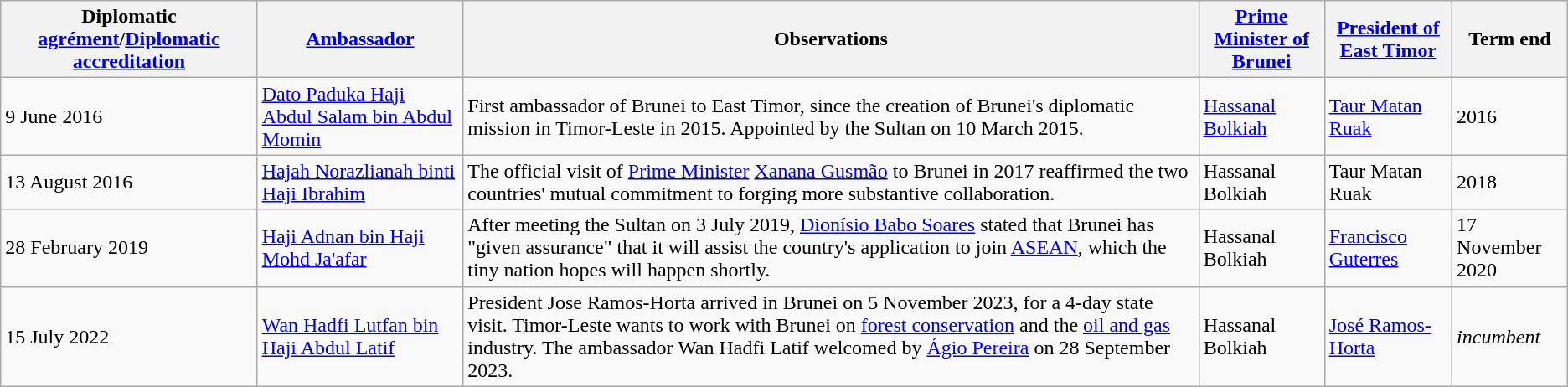<table class="wikitable sortable">
<tr>
<th>Diplomatic <a href='#'>agrément</a>/<a href='#'>Diplomatic accreditation</a></th>
<th><a href='#'>Ambassador</a></th>
<th>Observations</th>
<th><a href='#'>Prime Minister of Brunei</a></th>
<th><a href='#'>President of East Timor</a></th>
<th>Term end</th>
</tr>
<tr>
<td>9 June 2016</td>
<td><a href='#'>Dato Paduka Haji Abdul Salam bin Abdul Momin</a></td>
<td>First ambassador of Brunei to East Timor, since the creation of Brunei's diplomatic mission in Timor-Leste in 2015. Appointed by the Sultan on 10 March 2015.</td>
<td><a href='#'>Hassanal Bolkiah</a></td>
<td><a href='#'>Taur Matan Ruak</a></td>
<td>2016</td>
</tr>
<tr>
<td>13 August 2016</td>
<td><a href='#'>Hajah Norazlianah binti Haji Ibrahim</a></td>
<td>The official visit of <a href='#'>Prime Minister</a> <a href='#'>Xanana Gusmão</a> to Brunei in 2017 reaffirmed the two countries' mutual commitment to forging more substantive collaboration.</td>
<td>Hassanal Bolkiah</td>
<td>Taur Matan Ruak</td>
<td>2018</td>
</tr>
<tr>
<td>28 February 2019</td>
<td><a href='#'>Haji Adnan bin Haji Mohd Ja'afar</a></td>
<td>After meeting the Sultan on 3 July 2019, <a href='#'>Dionísio Babo Soares</a> stated that Brunei has "given assurance" that it will assist the country's application to join <a href='#'>ASEAN</a>, which the tiny nation hopes will happen shortly.</td>
<td>Hassanal Bolkiah</td>
<td><a href='#'>Francisco Guterres</a></td>
<td>17 November 2020</td>
</tr>
<tr>
<td>15 July 2022</td>
<td><a href='#'>Wan Hadfi Lutfan bin Haji Abdul Latif</a></td>
<td>President Jose Ramos-Horta arrived in Brunei on 5 November 2023, for a 4-day state visit. Timor-Leste wants to work with Brunei on <a href='#'>forest conservation</a> and the <a href='#'>oil and gas</a> industry. The ambassador Wan Hadfi Latif welcomed by <a href='#'>Ágio Pereira</a> on 28 September 2023.</td>
<td>Hassanal Bolkiah</td>
<td><a href='#'>José Ramos-Horta</a></td>
<td><em>incumbent</em></td>
</tr>
</table>
